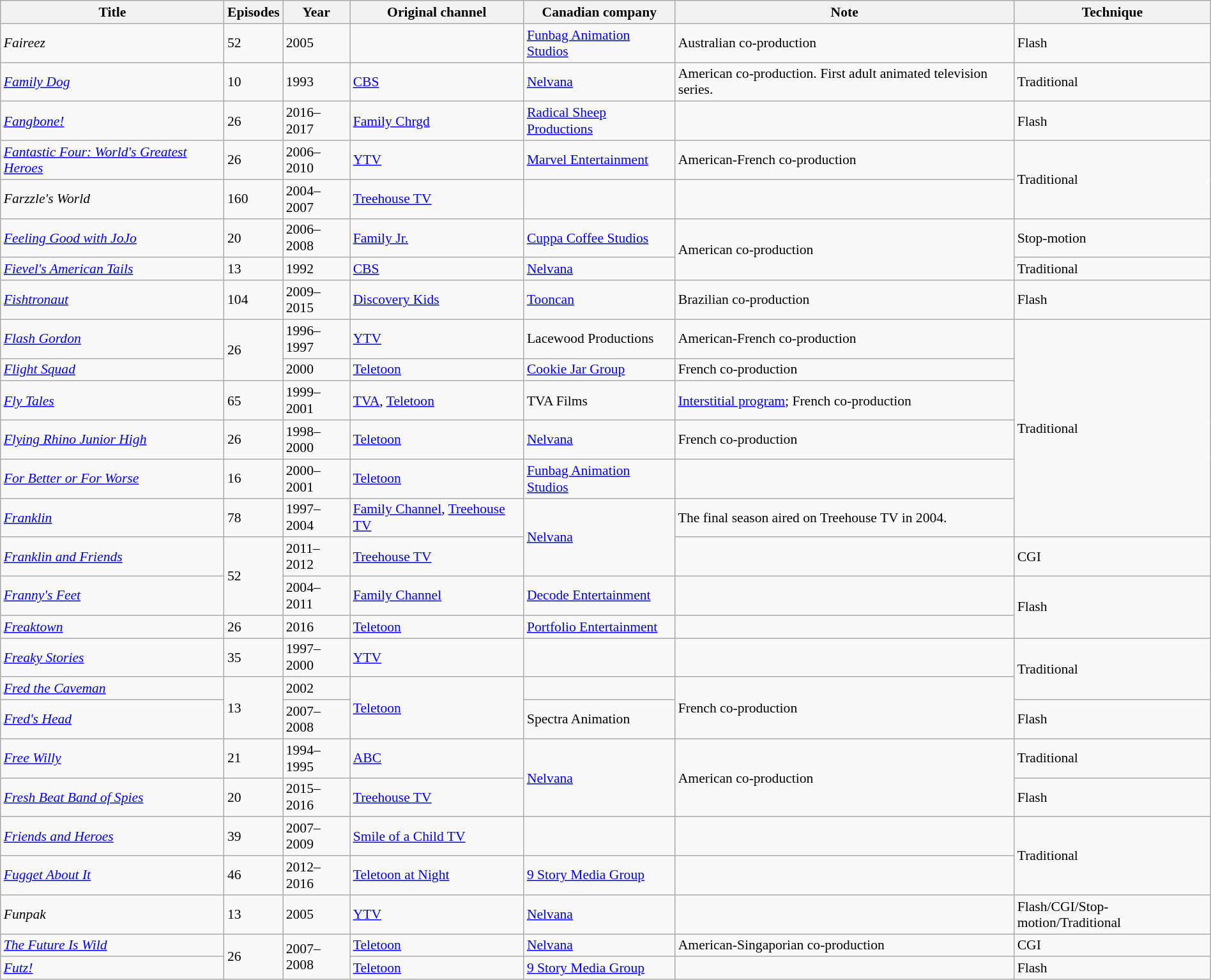<table class="wikitable sortable" style="text-align: left; font-size:90%; width:100%;">
<tr>
<th>Title</th>
<th>Episodes</th>
<th>Year</th>
<th>Original channel</th>
<th>Canadian company</th>
<th>Note</th>
<th>Technique</th>
</tr>
<tr>
<td><em>Faireez</em></td>
<td>52</td>
<td>2005</td>
<td></td>
<td><a href='#'>Funbag Animation Studios</a></td>
<td>Australian co-production</td>
<td>Flash</td>
</tr>
<tr>
<td><em><a href='#'>Family Dog</a></em></td>
<td>10</td>
<td>1993</td>
<td><a href='#'>CBS</a></td>
<td><a href='#'>Nelvana</a></td>
<td>American co-production. First adult animated television series.</td>
<td>Traditional</td>
</tr>
<tr>
<td><em><a href='#'>Fangbone!</a></em></td>
<td>26</td>
<td>2016–2017</td>
<td><a href='#'>Family Chrgd</a></td>
<td><a href='#'>Radical Sheep Productions</a></td>
<td></td>
<td>Flash</td>
</tr>
<tr>
<td><em><a href='#'>Fantastic Four: World's Greatest Heroes</a></em></td>
<td>26</td>
<td>2006–2010</td>
<td><a href='#'>YTV</a></td>
<td><a href='#'>Marvel Entertainment</a></td>
<td>American-French co-production</td>
<td rowspan="2">Traditional</td>
</tr>
<tr>
<td><em>Farzzle's World</em></td>
<td>160</td>
<td>2004–2007</td>
<td><a href='#'>Treehouse TV</a></td>
<td></td>
<td></td>
</tr>
<tr>
<td><em><a href='#'>Feeling Good with JoJo</a></em></td>
<td>20</td>
<td>2006–2008</td>
<td><a href='#'>Family Jr.</a></td>
<td><a href='#'>Cuppa Coffee Studios</a></td>
<td rowspan="2">American co-production</td>
<td>Stop-motion</td>
</tr>
<tr>
<td><em><a href='#'>Fievel's American Tails</a></em></td>
<td>13</td>
<td>1992</td>
<td><a href='#'>CBS</a></td>
<td><a href='#'>Nelvana</a></td>
<td>Traditional</td>
</tr>
<tr>
<td><em><a href='#'>Fishtronaut</a></em></td>
<td>104</td>
<td>2009–2015</td>
<td><a href='#'>Discovery Kids</a></td>
<td><a href='#'>Tooncan</a></td>
<td>Brazilian co-production</td>
<td>Flash</td>
</tr>
<tr>
<td><em><a href='#'>Flash Gordon</a></em></td>
<td rowspan="2">26</td>
<td>1996–1997</td>
<td><a href='#'>YTV</a></td>
<td>Lacewood Productions</td>
<td>American-French co-production</td>
<td rowspan="6">Traditional</td>
</tr>
<tr>
<td><em><a href='#'>Flight Squad</a></em></td>
<td>2000</td>
<td><a href='#'>Teletoon</a></td>
<td><a href='#'>Cookie Jar Group</a></td>
<td>French co-production</td>
</tr>
<tr>
<td><em><a href='#'>Fly Tales</a></em></td>
<td>65</td>
<td>1999–2001</td>
<td><a href='#'>TVA</a>, <a href='#'>Teletoon</a></td>
<td>TVA Films</td>
<td><a href='#'>Interstitial program</a>; French co-production</td>
</tr>
<tr>
<td><em><a href='#'>Flying Rhino Junior High</a></em></td>
<td>26</td>
<td>1998–2000</td>
<td><a href='#'>Teletoon</a></td>
<td><a href='#'>Nelvana</a></td>
<td>French co-production</td>
</tr>
<tr>
<td><em><a href='#'>For Better or For Worse</a></em></td>
<td>16</td>
<td>2000–2001</td>
<td><a href='#'>Teletoon</a></td>
<td><a href='#'>Funbag Animation Studios</a></td>
<td></td>
</tr>
<tr>
<td><em><a href='#'>Franklin</a></em></td>
<td>78</td>
<td>1997–2004</td>
<td><a href='#'>Family Channel</a>, <a href='#'>Treehouse TV</a></td>
<td rowspan="2"><a href='#'>Nelvana</a></td>
<td>The final season aired on Treehouse TV in 2004.</td>
</tr>
<tr>
<td><em><a href='#'>Franklin and Friends</a></em></td>
<td rowspan="2">52</td>
<td>2011–2012</td>
<td><a href='#'>Treehouse TV</a></td>
<td></td>
<td>CGI</td>
</tr>
<tr>
<td><em><a href='#'>Franny's Feet</a></em></td>
<td>2004–2011</td>
<td><a href='#'>Family Channel</a></td>
<td><a href='#'>Decode Entertainment</a></td>
<td></td>
<td rowspan="2">Flash</td>
</tr>
<tr>
<td><em><a href='#'>Freaktown</a></em></td>
<td>26</td>
<td>2016</td>
<td><a href='#'>Teletoon</a></td>
<td><a href='#'>Portfolio Entertainment</a></td>
<td></td>
</tr>
<tr>
<td><em><a href='#'>Freaky Stories</a></em></td>
<td>35</td>
<td>1997–2000</td>
<td><a href='#'>YTV</a></td>
<td></td>
<td></td>
<td rowspan="2">Traditional</td>
</tr>
<tr>
<td><em><a href='#'>Fred the Caveman</a></em></td>
<td rowspan="2">13</td>
<td>2002</td>
<td rowspan="2"><a href='#'>Teletoon</a></td>
<td></td>
<td rowspan="2">French co-production</td>
</tr>
<tr>
<td><em><a href='#'>Fred's Head</a></em></td>
<td>2007–2008</td>
<td>Spectra Animation</td>
<td>Flash</td>
</tr>
<tr>
<td><em><a href='#'>Free Willy</a></em></td>
<td>21</td>
<td>1994–1995</td>
<td><a href='#'>ABC</a></td>
<td rowspan="2"><a href='#'>Nelvana</a></td>
<td rowspan="2">American co-production</td>
<td>Traditional</td>
</tr>
<tr>
<td><em><a href='#'>Fresh Beat Band of Spies</a></em></td>
<td>20</td>
<td>2015–2016</td>
<td><a href='#'>Treehouse TV</a></td>
<td>Flash</td>
</tr>
<tr>
<td><em><a href='#'>Friends and Heroes</a></em></td>
<td>39</td>
<td>2007–2009</td>
<td><a href='#'>Smile of a Child TV</a></td>
<td></td>
<td></td>
<td rowspan="2">Traditional</td>
</tr>
<tr>
<td><em><a href='#'>Fugget About It</a></em></td>
<td>46</td>
<td>2012–2016</td>
<td><a href='#'>Teletoon at Night</a></td>
<td><a href='#'>9 Story Media Group</a></td>
<td></td>
</tr>
<tr>
<td><em>Funpak</em></td>
<td>13</td>
<td>2005</td>
<td><a href='#'>YTV</a></td>
<td><a href='#'>Nelvana</a></td>
<td></td>
<td>Flash/CGI/Stop-motion/Traditional</td>
</tr>
<tr>
<td><em><a href='#'>The Future Is Wild</a></em></td>
<td rowspan="2">26</td>
<td rowspan="2">2007–2008</td>
<td><a href='#'>Teletoon</a></td>
<td><a href='#'>Nelvana</a></td>
<td>American-Singaporian co-production</td>
<td>CGI</td>
</tr>
<tr>
<td><em><a href='#'>Futz!</a></em></td>
<td><a href='#'>Teletoon</a></td>
<td><a href='#'>9 Story Media Group</a></td>
<td></td>
<td>Flash</td>
</tr>
</table>
